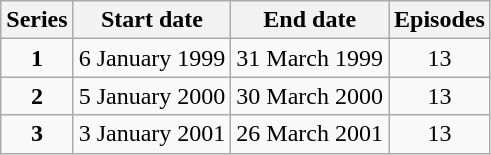<table class="wikitable" style="text-align:center;">
<tr>
<th>Series</th>
<th>Start date</th>
<th>End date</th>
<th>Episodes</th>
</tr>
<tr>
<td><strong>1</strong></td>
<td>6 January 1999</td>
<td>31 March 1999</td>
<td>13</td>
</tr>
<tr>
<td><strong>2</strong></td>
<td>5 January 2000</td>
<td>30 March 2000</td>
<td>13</td>
</tr>
<tr>
<td><strong>3</strong></td>
<td>3 January 2001</td>
<td>26 March 2001</td>
<td>13</td>
</tr>
</table>
